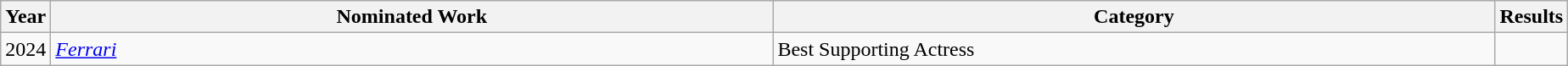<table class="wikitable">
<tr>
<th scope="col" style="width":1em;">Year</th>
<th scope="col" style="width:35em;">Nominated Work</th>
<th scope="col" style="width:35em;">Category</th>
<th scope="col" style="width:1em;">Results</th>
</tr>
<tr>
<td>2024</td>
<td><em><a href='#'>Ferrari</a></em></td>
<td>Best Supporting Actress</td>
<td></td>
</tr>
</table>
